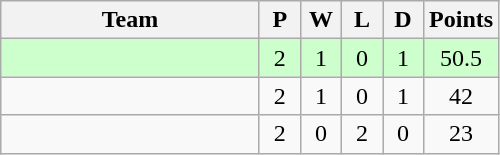<table class="wikitable">
<tr>
<th width=165>Team</th>
<th width=20>P</th>
<th width=20>W</th>
<th width=20>L</th>
<th width=20>D</th>
<th width=20>Points</th>
</tr>
<tr align=center bgcolor=ccffcc>
<td style="text-align:left;"></td>
<td>2</td>
<td>1</td>
<td>0</td>
<td>1</td>
<td>50.5</td>
</tr>
<tr align=center>
<td style="text-align:left;"></td>
<td>2</td>
<td>1</td>
<td>0</td>
<td>1</td>
<td>42</td>
</tr>
<tr align=center>
<td style="text-align:left;"></td>
<td>2</td>
<td>0</td>
<td>2</td>
<td>0</td>
<td>23</td>
</tr>
</table>
